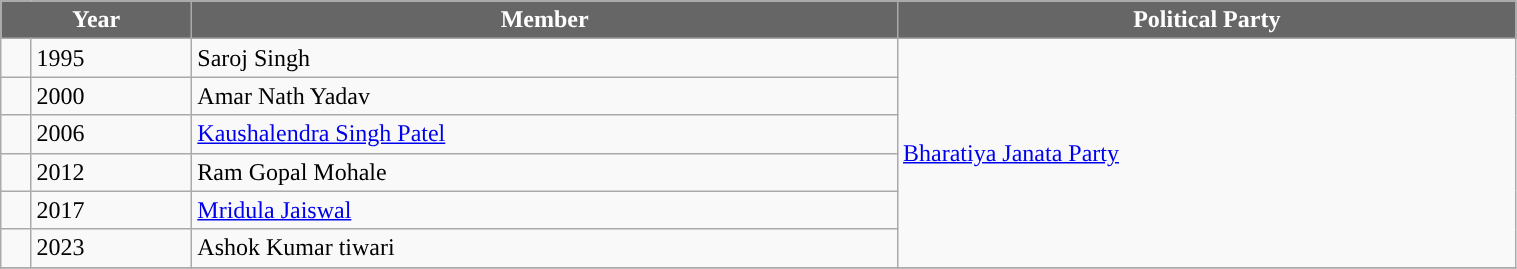<table class="wikitable" width=80%>
<tr>
<th style="background-color:#666666; color:white" colspan="2">Year</th>
<th style="background-color:#666666; color:white">Member</th>
<th style="background-color:#666666; color:white">Political Party</th>
</tr>
<tr>
<td style="background-color: "></td>
<td>1995</td>
<td>Saroj Singh</td>
<td rowspan=6><a href='#'>Bharatiya Janata Party</a></td>
</tr>
<tr>
<td style="background-color: "></td>
<td>2000</td>
<td>Amar Nath Yadav</td>
</tr>
<tr>
<td style="background-color: "></td>
<td>2006</td>
<td><a href='#'>Kaushalendra Singh Patel</a></td>
</tr>
<tr>
<td style="background-color: "></td>
<td>2012</td>
<td>Ram Gopal Mohale</td>
</tr>
<tr>
<td style="background-color: "></td>
<td>2017</td>
<td><a href='#'>Mridula Jaiswal</a></td>
</tr>
<tr>
<td style="background-color: "></td>
<td>2023</td>
<td>Ashok Kumar tiwari</td>
</tr>
<tr>
</tr>
</table>
